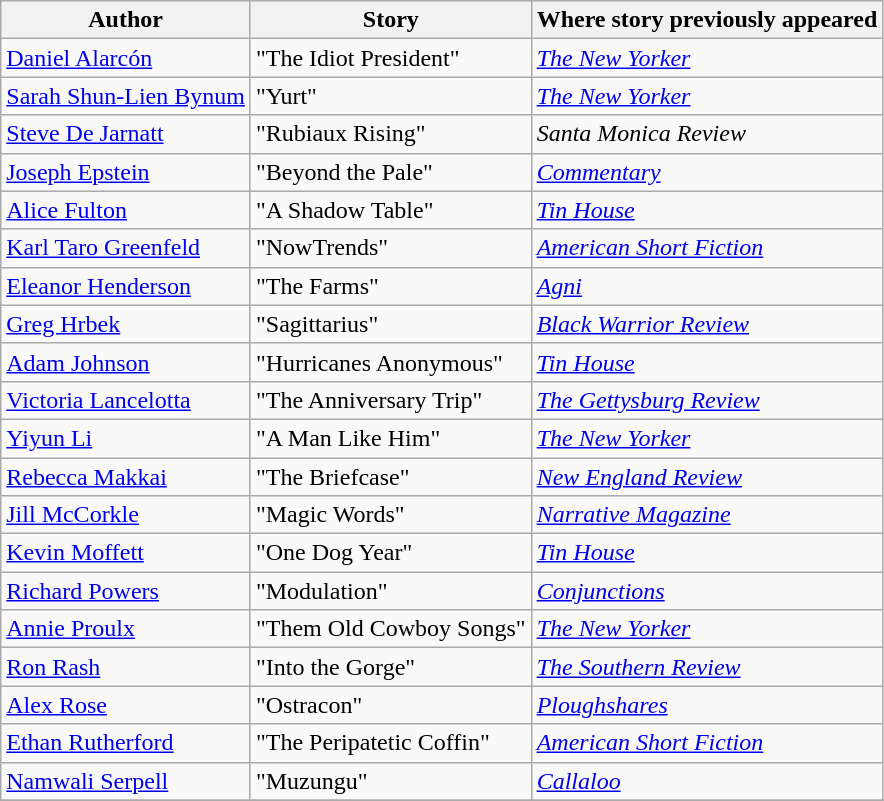<table class="wikitable">
<tr>
<th>Author</th>
<th>Story</th>
<th>Where story previously appeared</th>
</tr>
<tr>
<td><a href='#'>Daniel Alarcón</a></td>
<td>"The Idiot President"</td>
<td><em><a href='#'>The New Yorker</a></em></td>
</tr>
<tr>
<td><a href='#'>Sarah Shun-Lien Bynum</a></td>
<td>"Yurt"</td>
<td><em><a href='#'>The New Yorker</a></em></td>
</tr>
<tr>
<td><a href='#'>Steve De Jarnatt</a></td>
<td>"Rubiaux Rising"</td>
<td><em>Santa Monica Review</em></td>
</tr>
<tr>
<td><a href='#'>Joseph Epstein</a></td>
<td>"Beyond the Pale"</td>
<td><em><a href='#'>Commentary</a></em></td>
</tr>
<tr>
<td><a href='#'>Alice Fulton</a></td>
<td>"A Shadow Table"</td>
<td><em><a href='#'>Tin House</a></em></td>
</tr>
<tr>
<td><a href='#'>Karl Taro Greenfeld</a></td>
<td>"NowTrends"</td>
<td><em><a href='#'>American Short Fiction</a></em></td>
</tr>
<tr>
<td><a href='#'>Eleanor Henderson</a></td>
<td>"The Farms"</td>
<td><em><a href='#'>Agni</a></em></td>
</tr>
<tr>
<td><a href='#'>Greg Hrbek</a></td>
<td>"Sagittarius"</td>
<td><em><a href='#'>Black Warrior Review</a></em></td>
</tr>
<tr>
<td><a href='#'>Adam Johnson</a></td>
<td>"Hurricanes Anonymous"</td>
<td><em><a href='#'>Tin House</a></em></td>
</tr>
<tr>
<td><a href='#'>Victoria Lancelotta</a></td>
<td>"The Anniversary Trip"</td>
<td><em><a href='#'>The Gettysburg Review</a></em></td>
</tr>
<tr>
<td><a href='#'>Yiyun Li</a></td>
<td>"A Man Like Him"</td>
<td><em><a href='#'>The New Yorker</a></em></td>
</tr>
<tr>
<td><a href='#'>Rebecca Makkai</a></td>
<td>"The Briefcase"</td>
<td><em><a href='#'>New England Review</a></em></td>
</tr>
<tr>
<td><a href='#'>Jill McCorkle</a></td>
<td>"Magic Words"</td>
<td><em><a href='#'>Narrative Magazine</a></em></td>
</tr>
<tr>
<td><a href='#'>Kevin Moffett</a></td>
<td>"One Dog Year"</td>
<td><em><a href='#'>Tin House</a></em></td>
</tr>
<tr>
<td><a href='#'>Richard Powers</a></td>
<td>"Modulation"</td>
<td><em><a href='#'>Conjunctions</a></em></td>
</tr>
<tr>
<td><a href='#'>Annie Proulx</a></td>
<td>"Them Old Cowboy Songs"</td>
<td><em><a href='#'>The New Yorker</a></em></td>
</tr>
<tr>
<td><a href='#'>Ron Rash</a></td>
<td>"Into the Gorge"</td>
<td><em><a href='#'>The Southern Review</a></em></td>
</tr>
<tr>
<td><a href='#'>Alex Rose</a></td>
<td>"Ostracon"</td>
<td><em><a href='#'>Ploughshares</a></em></td>
</tr>
<tr>
<td><a href='#'>Ethan Rutherford</a></td>
<td>"The Peripatetic Coffin"</td>
<td><em><a href='#'>American Short Fiction</a></em></td>
</tr>
<tr>
<td><a href='#'>Namwali Serpell</a></td>
<td>"Muzungu"</td>
<td><em><a href='#'>Callaloo</a></em></td>
</tr>
<tr>
</tr>
</table>
